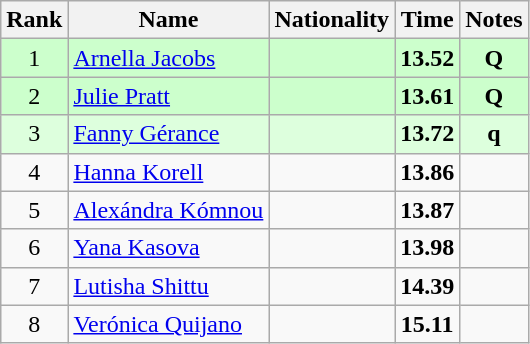<table class="wikitable sortable" style="text-align:center">
<tr>
<th>Rank</th>
<th>Name</th>
<th>Nationality</th>
<th>Time</th>
<th>Notes</th>
</tr>
<tr bgcolor=ccffcc>
<td>1</td>
<td align=left><a href='#'>Arnella Jacobs</a></td>
<td align=left></td>
<td><strong>13.52</strong></td>
<td><strong>Q</strong></td>
</tr>
<tr bgcolor=ccffcc>
<td>2</td>
<td align=left><a href='#'>Julie Pratt</a></td>
<td align=left></td>
<td><strong>13.61</strong></td>
<td><strong>Q</strong></td>
</tr>
<tr bgcolor=ddffdd>
<td>3</td>
<td align=left><a href='#'>Fanny Gérance</a></td>
<td align=left></td>
<td><strong>13.72</strong></td>
<td><strong>q</strong></td>
</tr>
<tr>
<td>4</td>
<td align=left><a href='#'>Hanna Korell</a></td>
<td align=left></td>
<td><strong>13.86</strong></td>
<td></td>
</tr>
<tr>
<td>5</td>
<td align=left><a href='#'>Alexándra Kómnou</a></td>
<td align=left></td>
<td><strong>13.87</strong></td>
<td></td>
</tr>
<tr>
<td>6</td>
<td align=left><a href='#'>Yana Kasova</a></td>
<td align=left></td>
<td><strong>13.98</strong></td>
<td></td>
</tr>
<tr>
<td>7</td>
<td align=left><a href='#'>Lutisha Shittu</a></td>
<td align=left></td>
<td><strong>14.39</strong></td>
<td></td>
</tr>
<tr>
<td>8</td>
<td align=left><a href='#'>Verónica Quijano</a></td>
<td align=left></td>
<td><strong>15.11</strong></td>
<td></td>
</tr>
</table>
